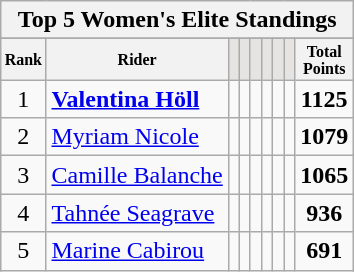<table class="wikitable sortable">
<tr>
<th colspan=27 align="center"><strong>Top 5 Women's Elite Standings</strong></th>
</tr>
<tr>
</tr>
<tr style="font-size:8pt;font-weight:bold">
<th align="center">Rank</th>
<th align="center">Rider</th>
<th class=unsortable style="background:#E5E4E2;"><small></small></th>
<th class=unsortable style="background:#E5E4E2;"><small></small></th>
<th class=unsortable style="background:#E5E4E2;"><small></small></th>
<th class=unsortable style="background:#E5E4E2;"><small></small></th>
<th class=unsortable style="background:#E5E4E2;"><small></small></th>
<th class=unsortable style="background:#E5E4E2;"><small></small></th>
<th align="center">Total<br>Points</th>
</tr>
<tr>
<td align=center>1</td>
<td> <strong><a href='#'>Valentina Höll</a></strong></td>
<td align=center></td>
<td align=center></td>
<td align=center></td>
<td align=center></td>
<td align=center></td>
<td align=center></td>
<td align=center><strong>1125</strong></td>
</tr>
<tr>
<td align=center>2</td>
<td> <a href='#'>Myriam Nicole</a></td>
<td align=center></td>
<td align=center></td>
<td align=center></td>
<td align=center></td>
<td align=center></td>
<td align=center></td>
<td align=center><strong>1079</strong></td>
</tr>
<tr>
<td align=center>3</td>
<td> <a href='#'>Camille Balanche</a></td>
<td align=center></td>
<td align=center></td>
<td align=center></td>
<td align=center></td>
<td align=center></td>
<td align=center></td>
<td align=center><strong>1065</strong></td>
</tr>
<tr>
<td align=center>4</td>
<td> <a href='#'>Tahnée Seagrave</a></td>
<td align=center></td>
<td align=center></td>
<td align=center></td>
<td align=center></td>
<td align=center></td>
<td align=center></td>
<td align=center><strong>936</strong></td>
</tr>
<tr>
<td align=center>5</td>
<td> <a href='#'>Marine Cabirou</a></td>
<td align=center></td>
<td align=center></td>
<td align=center></td>
<td align=center></td>
<td align=center></td>
<td align=center></td>
<td align=center><strong>691</strong><br></td>
</tr>
</table>
